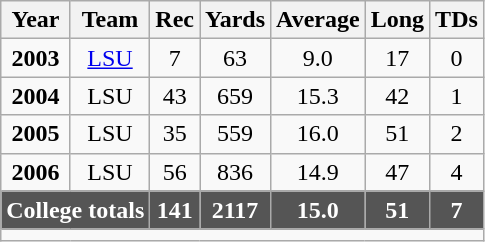<table class="wikitable" style="text-align:center;">
<tr>
<th>Year</th>
<th>Team</th>
<th>Rec</th>
<th>Yards</th>
<th>Average</th>
<th>Long</th>
<th>TDs</th>
</tr>
<tr>
<td><strong>2003</strong></td>
<td><a href='#'>LSU</a></td>
<td>7</td>
<td>63</td>
<td>9.0</td>
<td>17</td>
<td>0</td>
</tr>
<tr>
<td><strong>2004</strong></td>
<td>LSU</td>
<td>43</td>
<td>659</td>
<td>15.3</td>
<td>42</td>
<td>1</td>
</tr>
<tr>
<td><strong>2005</strong></td>
<td>LSU</td>
<td>35</td>
<td>559</td>
<td>16.0</td>
<td>51</td>
<td>2</td>
</tr>
<tr>
<td><strong>2006</strong></td>
<td>LSU</td>
<td>56</td>
<td>836</td>
<td>14.9</td>
<td>47</td>
<td>4</td>
</tr>
<tr style="background:#555; font-weight:bold; color:white;">
<td colspan=2>College totals</td>
<td>141</td>
<td>2117</td>
<td>15.0</td>
<td>51</td>
<td>7</td>
</tr>
<tr>
<td colspan=7 style="text-align:left;"></td>
</tr>
</table>
